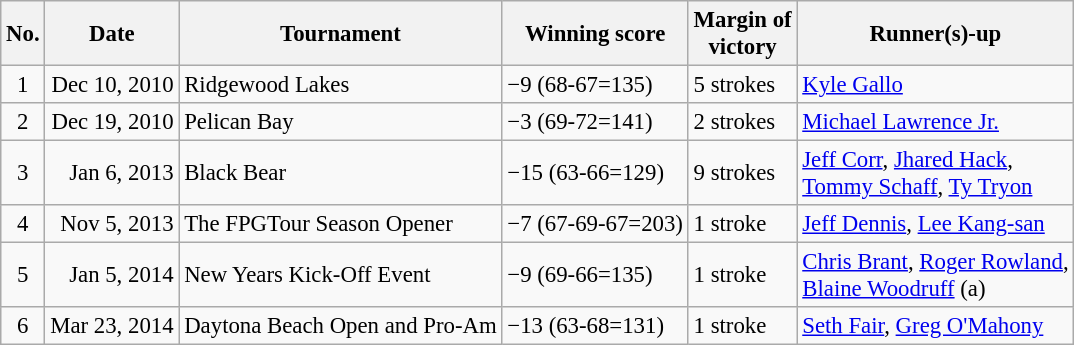<table class="wikitable" style="font-size:95%;">
<tr>
<th>No.</th>
<th>Date</th>
<th>Tournament</th>
<th>Winning score</th>
<th>Margin of<br>victory</th>
<th>Runner(s)-up</th>
</tr>
<tr>
<td align=center>1</td>
<td align=right>Dec 10, 2010</td>
<td>Ridgewood Lakes</td>
<td>−9 (68-67=135)</td>
<td>5 strokes</td>
<td> <a href='#'>Kyle Gallo</a></td>
</tr>
<tr>
<td align=center>2</td>
<td align=right>Dec 19, 2010</td>
<td>Pelican Bay</td>
<td>−3 (69-72=141)</td>
<td>2 strokes</td>
<td> <a href='#'>Michael Lawrence Jr.</a></td>
</tr>
<tr>
<td align=center>3</td>
<td align=right>Jan 6, 2013</td>
<td>Black Bear</td>
<td>−15 (63-66=129)</td>
<td>9 strokes</td>
<td> <a href='#'>Jeff Corr</a>,  <a href='#'>Jhared Hack</a>,<br> <a href='#'>Tommy Schaff</a>,  <a href='#'>Ty Tryon</a></td>
</tr>
<tr>
<td align=center>4</td>
<td align=right>Nov 5, 2013</td>
<td>The FPGTour Season Opener</td>
<td>−7 (67-69-67=203)</td>
<td>1 stroke</td>
<td> <a href='#'>Jeff Dennis</a>,  <a href='#'>Lee Kang-san</a></td>
</tr>
<tr>
<td align=center>5</td>
<td align=right>Jan 5, 2014</td>
<td>New Years Kick-Off Event</td>
<td>−9 (69-66=135)</td>
<td>1 stroke</td>
<td> <a href='#'>Chris Brant</a>,  <a href='#'>Roger Rowland</a>,<br> <a href='#'>Blaine Woodruff</a> (a)</td>
</tr>
<tr>
<td align=center>6</td>
<td align=right>Mar 23, 2014</td>
<td>Daytona Beach Open and Pro-Am</td>
<td>−13 (63-68=131)</td>
<td>1 stroke</td>
<td> <a href='#'>Seth Fair</a>,  <a href='#'>Greg O'Mahony</a></td>
</tr>
</table>
